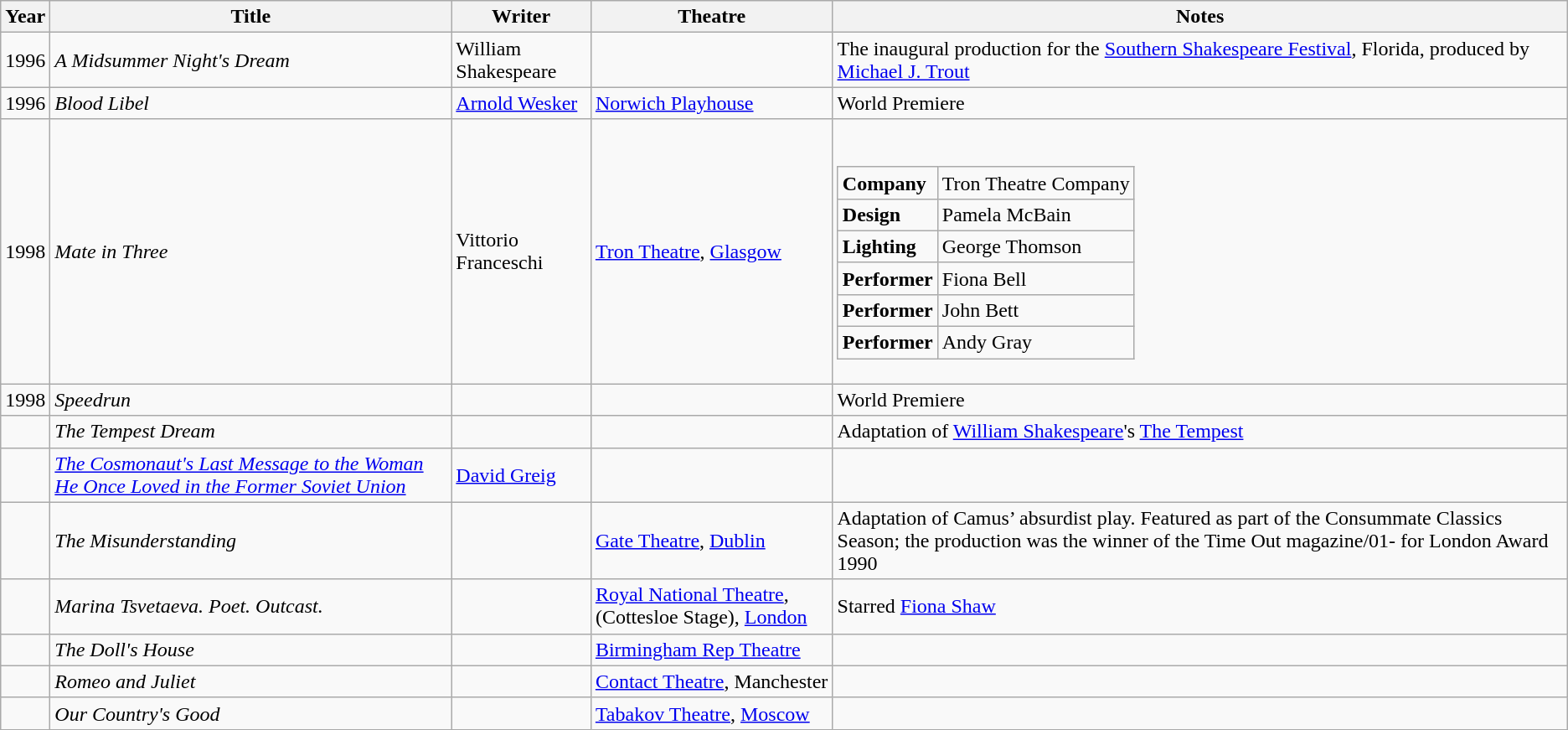<table class="wikitable">
<tr>
<th>Year</th>
<th>Title</th>
<th>Writer</th>
<th>Theatre</th>
<th>Notes</th>
</tr>
<tr>
<td>1996</td>
<td><em>A Midsummer Night's Dream</em></td>
<td>William Shakespeare</td>
<td></td>
<td>The inaugural production for the <a href='#'>Southern Shakespeare Festival</a>, Florida, produced by <a href='#'>Michael J. Trout</a></td>
</tr>
<tr>
<td>1996</td>
<td><em>Blood Libel</em></td>
<td><a href='#'>Arnold Wesker</a></td>
<td><a href='#'>Norwich Playhouse</a></td>
<td>World Premiere</td>
</tr>
<tr>
<td>1998</td>
<td><em>Mate in Three</em></td>
<td>Vittorio Franceschi</td>
<td><a href='#'>Tron Theatre</a>, <a href='#'>Glasgow</a></td>
<td><br><table class="wikitable">
<tr>
<td><strong>Company</strong></td>
<td>Tron Theatre Company</td>
</tr>
<tr>
<td><strong>Design</strong></td>
<td>Pamela McBain</td>
</tr>
<tr>
<td><strong>Lighting</strong></td>
<td>George Thomson</td>
</tr>
<tr>
<td><strong>Performer</strong></td>
<td>Fiona Bell</td>
</tr>
<tr>
<td><strong>Performer</strong></td>
<td>John Bett</td>
</tr>
<tr>
<td><strong>Performer</strong></td>
<td>Andy Gray</td>
</tr>
</table>
</td>
</tr>
<tr>
<td>1998</td>
<td><em>Speedrun</em></td>
<td></td>
<td></td>
<td>World Premiere</td>
</tr>
<tr>
<td></td>
<td><em>The Tempest Dream</em></td>
<td></td>
<td></td>
<td>Adaptation of <a href='#'>William Shakespeare</a>'s <a href='#'>The Tempest</a></td>
</tr>
<tr>
<td></td>
<td><em><a href='#'>The Cosmonaut's Last Message to the Woman He Once Loved in the Former Soviet Union</a></em></td>
<td><a href='#'>David Greig</a></td>
<td></td>
<td></td>
</tr>
<tr>
<td></td>
<td><em>The Misunderstanding</em></td>
<td></td>
<td><a href='#'>Gate Theatre</a>, <a href='#'>Dublin</a></td>
<td>Adaptation of Camus’ absurdist play. Featured as part of the Consummate Classics Season; the production was the winner of the Time Out magazine/01- for London Award 1990</td>
</tr>
<tr>
<td></td>
<td><em>Marina Tsvetaeva. Poet. Outcast.</em></td>
<td></td>
<td><a href='#'>Royal National Theatre</a>, (Cottesloe Stage), <a href='#'>London</a></td>
<td>Starred <a href='#'>Fiona Shaw</a></td>
</tr>
<tr>
<td></td>
<td><em>The Doll's House</em></td>
<td></td>
<td><a href='#'>Birmingham Rep Theatre</a></td>
<td></td>
</tr>
<tr>
<td></td>
<td><em>Romeo and Juliet</em></td>
<td></td>
<td><a href='#'>Contact Theatre</a>, Manchester</td>
<td></td>
</tr>
<tr>
<td></td>
<td><em>Our Country's Good</em></td>
<td></td>
<td><a href='#'>Tabakov Theatre</a>, <a href='#'>Moscow</a></td>
<td></td>
</tr>
</table>
